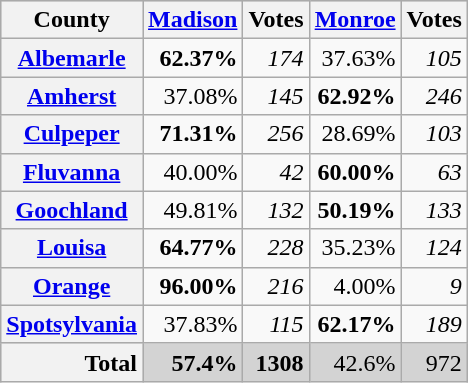<table class="wikitable sortable plainrowheaders" style="text-align: right;">
<tr bgcolor=lightgrey>
<th scope="col">County</th>
<th scope="col"><a href='#'>Madison</a></th>
<th scope="col">Votes</th>
<th scope="col"><a href='#'>Monroe</a></th>
<th scope="col">Votes</th>
</tr>
<tr>
<th scope="row" ><a href='#'>Albemarle</a></th>
<td><strong>62.37%</strong></td>
<td><em>174</em></td>
<td>37.63%</td>
<td><em>105</em></td>
</tr>
<tr>
<th scope="row" ><a href='#'>Amherst</a></th>
<td>37.08%</td>
<td><em>145</em></td>
<td><strong>62.92%</strong></td>
<td><em>246</em></td>
</tr>
<tr>
<th scope="row" ><a href='#'>Culpeper</a></th>
<td><strong>71.31%</strong></td>
<td><em>256</em></td>
<td>28.69%</td>
<td><em>103</em></td>
</tr>
<tr>
<th scope="row" ><a href='#'>Fluvanna</a></th>
<td>40.00%</td>
<td><em>42</em></td>
<td><strong>60.00%</strong></td>
<td><em>63</em></td>
</tr>
<tr>
<th scope="row" ><a href='#'>Goochland</a></th>
<td>49.81%</td>
<td><em>132</em></td>
<td><strong>50.19%</strong></td>
<td><em>133</em></td>
</tr>
<tr>
<th scope="row" ><a href='#'>Louisa</a></th>
<td><strong>64.77%</strong></td>
<td><em>228</em></td>
<td>35.23%</td>
<td><em>124</em></td>
</tr>
<tr>
<th scope="row" ><a href='#'>Orange</a></th>
<td><strong>96.00%</strong></td>
<td><em>216</em></td>
<td>4.00%</td>
<td><em>9</em></td>
</tr>
<tr>
<th scope="row" ><a href='#'>Spotsylvania</a></th>
<td>37.83%</td>
<td><em>115</em></td>
<td><strong>62.17%</strong></td>
<td><em>189</em></td>
</tr>
<tr bgcolor=lightgrey>
<th scope="row" style="text-align: right;"><strong>Total</strong></th>
<td><strong>57.4%</strong></td>
<td><strong>1308</strong></td>
<td>42.6%</td>
<td>972</td>
</tr>
</table>
